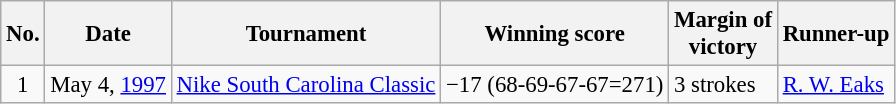<table class="wikitable" style="font-size:95%;">
<tr>
<th>No.</th>
<th>Date</th>
<th>Tournament</th>
<th>Winning score</th>
<th>Margin of<br>victory</th>
<th>Runner-up</th>
</tr>
<tr>
<td align=center>1</td>
<td align=right>May 4, <a href='#'>1997</a></td>
<td><a href='#'>Nike South Carolina Classic</a></td>
<td>−17 (68-69-67-67=271)</td>
<td>3 strokes</td>
<td> <a href='#'>R. W. Eaks</a></td>
</tr>
</table>
